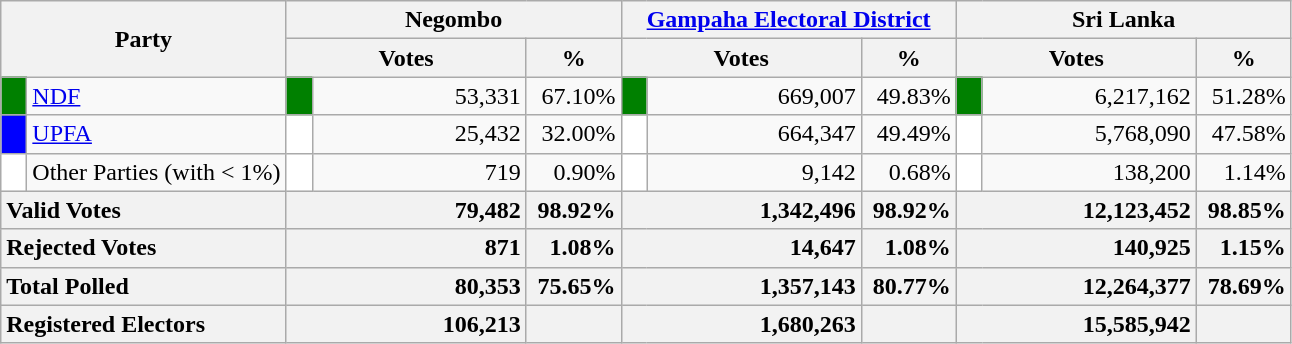<table class="wikitable">
<tr>
<th colspan="2" width="144px"rowspan="2">Party</th>
<th colspan="3" width="216px">Negombo</th>
<th colspan="3" width="216px"><a href='#'>Gampaha Electoral District</a></th>
<th colspan="3" width="216px">Sri Lanka</th>
</tr>
<tr>
<th colspan="2" width="144px">Votes</th>
<th>%</th>
<th colspan="2" width="144px">Votes</th>
<th>%</th>
<th colspan="2" width="144px">Votes</th>
<th>%</th>
</tr>
<tr>
<td style="background-color:green;" width="10px"></td>
<td style="text-align:left;"><a href='#'>NDF</a></td>
<td style="background-color:green;" width="10px"></td>
<td style="text-align:right;">53,331</td>
<td style="text-align:right;">67.10%</td>
<td style="background-color:green;" width="10px"></td>
<td style="text-align:right;">669,007</td>
<td style="text-align:right;">49.83%</td>
<td style="background-color:green;" width="10px"></td>
<td style="text-align:right;">6,217,162</td>
<td style="text-align:right;">51.28%</td>
</tr>
<tr>
<td style="background-color:blue;" width="10px"></td>
<td style="text-align:left;"><a href='#'>UPFA</a></td>
<td style="background-color:white;" width="10px"></td>
<td style="text-align:right;">25,432</td>
<td style="text-align:right;">32.00%</td>
<td style="background-color:white;" width="10px"></td>
<td style="text-align:right;">664,347</td>
<td style="text-align:right;">49.49%</td>
<td style="background-color:white;" width="10px"></td>
<td style="text-align:right;">5,768,090</td>
<td style="text-align:right;">47.58%</td>
</tr>
<tr>
<td style="background-color:white;" width="10px"></td>
<td style="text-align:left;">Other Parties (with < 1%)</td>
<td style="background-color:white;" width="10px"></td>
<td style="text-align:right;">719</td>
<td style="text-align:right;">0.90%</td>
<td style="background-color:white;" width="10px"></td>
<td style="text-align:right;">9,142</td>
<td style="text-align:right;">0.68%</td>
<td style="background-color:white;" width="10px"></td>
<td style="text-align:right;">138,200</td>
<td style="text-align:right;">1.14%</td>
</tr>
<tr>
<th colspan="2" width="144px"style="text-align:left;">Valid Votes</th>
<th style="text-align:right;"colspan="2" width="144px">79,482</th>
<th style="text-align:right;">98.92%</th>
<th style="text-align:right;"colspan="2" width="144px">1,342,496</th>
<th style="text-align:right;">98.92%</th>
<th style="text-align:right;"colspan="2" width="144px">12,123,452</th>
<th style="text-align:right;">98.85%</th>
</tr>
<tr>
<th colspan="2" width="144px"style="text-align:left;">Rejected Votes</th>
<th style="text-align:right;"colspan="2" width="144px">871</th>
<th style="text-align:right;">1.08%</th>
<th style="text-align:right;"colspan="2" width="144px">14,647</th>
<th style="text-align:right;">1.08%</th>
<th style="text-align:right;"colspan="2" width="144px">140,925</th>
<th style="text-align:right;">1.15%</th>
</tr>
<tr>
<th colspan="2" width="144px"style="text-align:left;">Total Polled</th>
<th style="text-align:right;"colspan="2" width="144px">80,353</th>
<th style="text-align:right;">75.65%</th>
<th style="text-align:right;"colspan="2" width="144px">1,357,143</th>
<th style="text-align:right;">80.77%</th>
<th style="text-align:right;"colspan="2" width="144px">12,264,377</th>
<th style="text-align:right;">78.69%</th>
</tr>
<tr>
<th colspan="2" width="144px"style="text-align:left;">Registered Electors</th>
<th style="text-align:right;"colspan="2" width="144px">106,213</th>
<th></th>
<th style="text-align:right;"colspan="2" width="144px">1,680,263</th>
<th></th>
<th style="text-align:right;"colspan="2" width="144px">15,585,942</th>
<th></th>
</tr>
</table>
